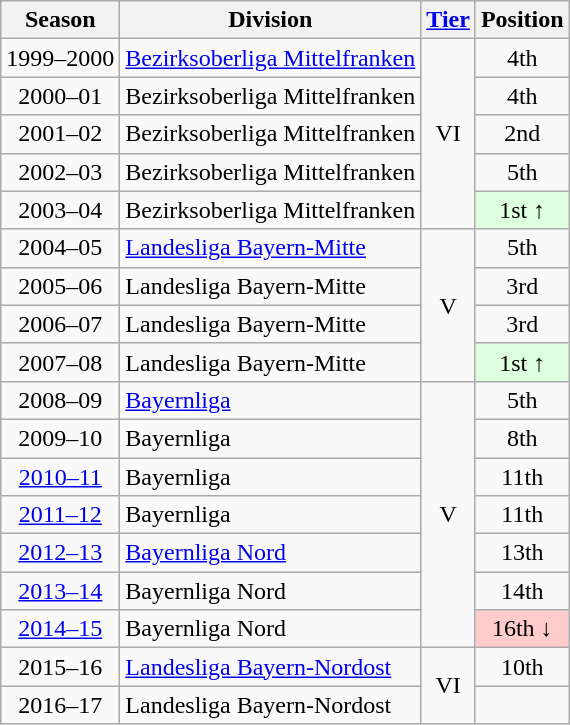<table class="wikitable">
<tr>
<th>Season</th>
<th>Division</th>
<th><a href='#'>Tier</a></th>
<th>Position</th>
</tr>
<tr align="center">
<td>1999–2000</td>
<td align="left"><a href='#'>Bezirksoberliga Mittelfranken</a></td>
<td rowspan=5>VI</td>
<td>4th</td>
</tr>
<tr align="center">
<td>2000–01</td>
<td align="left">Bezirksoberliga Mittelfranken</td>
<td>4th</td>
</tr>
<tr align="center">
<td>2001–02</td>
<td align="left">Bezirksoberliga Mittelfranken</td>
<td>2nd</td>
</tr>
<tr align="center">
<td>2002–03</td>
<td align="left">Bezirksoberliga Mittelfranken</td>
<td>5th</td>
</tr>
<tr align="center">
<td>2003–04</td>
<td align="left">Bezirksoberliga Mittelfranken</td>
<td style="background:#ddffdd">1st ↑</td>
</tr>
<tr align="center">
<td>2004–05</td>
<td align="left"><a href='#'>Landesliga Bayern-Mitte</a></td>
<td rowspan=4>V</td>
<td>5th</td>
</tr>
<tr align="center">
<td>2005–06</td>
<td align="left">Landesliga Bayern-Mitte</td>
<td>3rd</td>
</tr>
<tr align="center">
<td>2006–07</td>
<td align="left">Landesliga Bayern-Mitte</td>
<td>3rd</td>
</tr>
<tr align="center">
<td>2007–08</td>
<td align="left">Landesliga Bayern-Mitte</td>
<td style="background:#ddffdd">1st ↑</td>
</tr>
<tr align="center">
<td>2008–09</td>
<td align="left"><a href='#'>Bayernliga</a></td>
<td rowspan=7>V</td>
<td>5th</td>
</tr>
<tr align="center">
<td>2009–10</td>
<td align="left">Bayernliga</td>
<td>8th</td>
</tr>
<tr align="center">
<td><a href='#'>2010–11</a></td>
<td align="left">Bayernliga</td>
<td>11th</td>
</tr>
<tr align="center">
<td><a href='#'>2011–12</a></td>
<td align="left">Bayernliga</td>
<td>11th</td>
</tr>
<tr align="center">
<td><a href='#'>2012–13</a></td>
<td align="left"><a href='#'>Bayernliga Nord</a></td>
<td>13th</td>
</tr>
<tr align="center">
<td><a href='#'>2013–14</a></td>
<td align="left">Bayernliga Nord</td>
<td>14th</td>
</tr>
<tr align="center">
<td><a href='#'>2014–15</a></td>
<td align="left">Bayernliga Nord</td>
<td style="background:#ffcccc">16th ↓</td>
</tr>
<tr align="center">
<td>2015–16</td>
<td align="left"><a href='#'>Landesliga Bayern-Nordost</a></td>
<td rowspan=2>VI</td>
<td>10th</td>
</tr>
<tr align="center">
<td>2016–17</td>
<td align="left">Landesliga Bayern-Nordost</td>
<td></td>
</tr>
</table>
